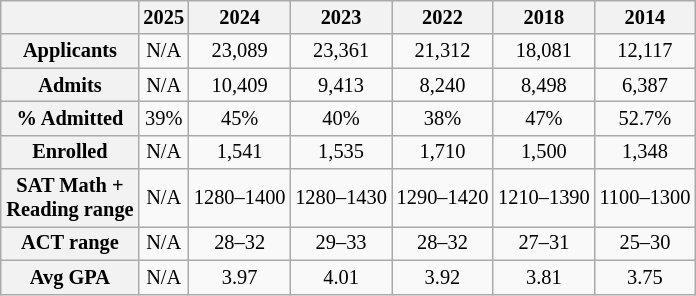<table class="wikitable" style="float:right; font-size:85%; margin:10px; text-align:center; font-size:85%; margin:auto">
<tr>
<th> </th>
<th>2025</th>
<th>2024</th>
<th>2023</th>
<th>2022</th>
<th>2018</th>
<th>2014</th>
</tr>
<tr>
<th>Applicants</th>
<td>N/A</td>
<td>23,089</td>
<td>23,361</td>
<td>21,312</td>
<td>18,081</td>
<td>12,117</td>
</tr>
<tr>
<th>Admits</th>
<td>N/A</td>
<td>10,409</td>
<td>9,413</td>
<td>8,240</td>
<td>8,498</td>
<td>6,387</td>
</tr>
<tr>
<th>% Admitted</th>
<td>39%</td>
<td>45%</td>
<td>40%</td>
<td>38%</td>
<td>47%</td>
<td>52.7%</td>
</tr>
<tr>
<th>Enrolled</th>
<td>N/A</td>
<td>1,541</td>
<td>1,535</td>
<td>1,710</td>
<td>1,500</td>
<td>1,348</td>
</tr>
<tr>
<th>SAT Math + <br> Reading range</th>
<td>N/A</td>
<td>1280–1400</td>
<td>1280–1430</td>
<td>1290–1420</td>
<td>1210–1390</td>
<td>1100–1300</td>
</tr>
<tr>
<th>ACT range</th>
<td>N/A</td>
<td>28–32</td>
<td>29–33</td>
<td>28–32</td>
<td>27–31</td>
<td>25–30</td>
</tr>
<tr>
<th>Avg GPA</th>
<td>N/A</td>
<td>3.97</td>
<td>4.01</td>
<td>3.92</td>
<td>3.81</td>
<td>3.75</td>
</tr>
</table>
